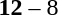<table style="text-align:center">
<tr>
<th width=200></th>
<th width=100></th>
<th width=200></th>
</tr>
<tr>
<td align=right><strong></strong></td>
<td><strong>12</strong> – 8</td>
<td align=left></td>
</tr>
</table>
